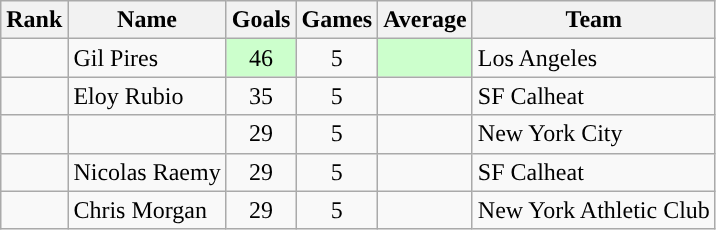<table class="wikitable sortable"  style="text-align:center">
<tr>
<th>Rank</th>
<th>Name</th>
<th>Goals</th>
<th>Games</th>
<th>Average</th>
<th>Team</th>
</tr>
<tr>
<td></td>
<td align="left">Gil Pires</td>
<td bgcolor=#ccffcc>46</td>
<td>5</td>
<td bgcolor=#ccffcc></td>
<td align="left">Los Angeles</td>
</tr>
<tr>
<td></td>
<td align="left">Eloy Rubio</td>
<td>35</td>
<td>5</td>
<td></td>
<td align="left">SF Calheat</td>
</tr>
<tr>
<td></td>
<td align="left"></td>
<td>29</td>
<td>5</td>
<td></td>
<td align="left">New York City</td>
</tr>
<tr>
<td></td>
<td align="left">Nicolas Raemy</td>
<td>29</td>
<td>5</td>
<td></td>
<td align="left">SF Calheat</td>
</tr>
<tr>
<td></td>
<td align="left">Chris Morgan</td>
<td>29</td>
<td>5</td>
<td></td>
<td align="left">New York Athletic Club</td>
</tr>
</table>
